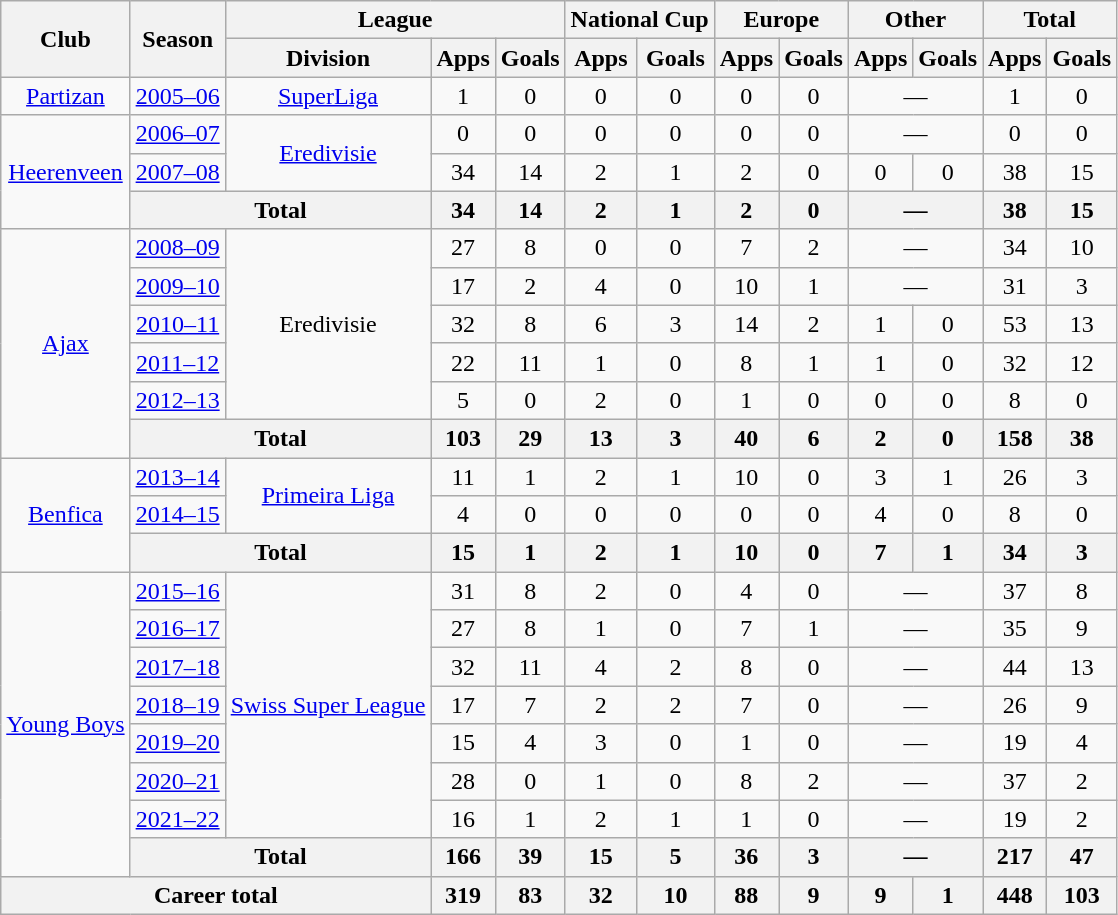<table class="wikitable" style="text-align:center">
<tr>
<th rowspan="2">Club</th>
<th rowspan="2">Season</th>
<th colspan="3">League</th>
<th colspan="2">National Cup</th>
<th colspan="2">Europe</th>
<th colspan="2">Other</th>
<th colspan="2">Total</th>
</tr>
<tr>
<th>Division</th>
<th>Apps</th>
<th>Goals</th>
<th>Apps</th>
<th>Goals</th>
<th>Apps</th>
<th>Goals</th>
<th>Apps</th>
<th>Goals</th>
<th>Apps</th>
<th>Goals</th>
</tr>
<tr>
<td><a href='#'>Partizan</a></td>
<td><a href='#'>2005–06</a></td>
<td><a href='#'>SuperLiga</a></td>
<td>1</td>
<td>0</td>
<td>0</td>
<td>0</td>
<td>0</td>
<td>0</td>
<td colspan="2">—</td>
<td>1</td>
<td>0</td>
</tr>
<tr>
<td rowspan="3"><a href='#'>Heerenveen</a></td>
<td><a href='#'>2006–07</a></td>
<td rowspan="2"><a href='#'>Eredivisie</a></td>
<td>0</td>
<td>0</td>
<td>0</td>
<td>0</td>
<td>0</td>
<td>0</td>
<td colspan="2">—</td>
<td>0</td>
<td>0</td>
</tr>
<tr>
<td><a href='#'>2007–08</a></td>
<td>34</td>
<td>14</td>
<td>2</td>
<td>1</td>
<td>2</td>
<td>0</td>
<td>0</td>
<td>0</td>
<td>38</td>
<td>15</td>
</tr>
<tr>
<th colspan="2">Total</th>
<th>34</th>
<th>14</th>
<th>2</th>
<th>1</th>
<th>2</th>
<th>0</th>
<th colspan="2">—</th>
<th>38</th>
<th>15</th>
</tr>
<tr>
<td rowspan="6"><a href='#'>Ajax</a></td>
<td><a href='#'>2008–09</a></td>
<td rowspan="5">Eredivisie</td>
<td>27</td>
<td>8</td>
<td>0</td>
<td>0</td>
<td>7</td>
<td>2</td>
<td colspan="2">—</td>
<td>34</td>
<td>10</td>
</tr>
<tr>
<td><a href='#'>2009–10</a></td>
<td>17</td>
<td>2</td>
<td>4</td>
<td>0</td>
<td>10</td>
<td>1</td>
<td colspan="2">—</td>
<td>31</td>
<td>3</td>
</tr>
<tr>
<td><a href='#'>2010–11</a></td>
<td>32</td>
<td>8</td>
<td>6</td>
<td>3</td>
<td>14</td>
<td>2</td>
<td>1</td>
<td>0</td>
<td>53</td>
<td>13</td>
</tr>
<tr>
<td><a href='#'>2011–12</a></td>
<td>22</td>
<td>11</td>
<td>1</td>
<td>0</td>
<td>8</td>
<td>1</td>
<td>1</td>
<td>0</td>
<td>32</td>
<td>12</td>
</tr>
<tr>
<td><a href='#'>2012–13</a></td>
<td>5</td>
<td>0</td>
<td>2</td>
<td>0</td>
<td>1</td>
<td>0</td>
<td>0</td>
<td>0</td>
<td>8</td>
<td>0</td>
</tr>
<tr>
<th colspan="2">Total</th>
<th>103</th>
<th>29</th>
<th>13</th>
<th>3</th>
<th>40</th>
<th>6</th>
<th>2</th>
<th>0</th>
<th>158</th>
<th>38</th>
</tr>
<tr>
<td rowspan="3"><a href='#'>Benfica</a></td>
<td><a href='#'>2013–14</a></td>
<td rowspan="2"><a href='#'>Primeira Liga</a></td>
<td>11</td>
<td>1</td>
<td>2</td>
<td>1</td>
<td>10</td>
<td>0</td>
<td>3</td>
<td>1</td>
<td>26</td>
<td>3</td>
</tr>
<tr>
<td><a href='#'>2014–15</a></td>
<td>4</td>
<td>0</td>
<td>0</td>
<td>0</td>
<td>0</td>
<td>0</td>
<td>4</td>
<td>0</td>
<td>8</td>
<td>0</td>
</tr>
<tr>
<th colspan="2">Total</th>
<th>15</th>
<th>1</th>
<th>2</th>
<th>1</th>
<th>10</th>
<th>0</th>
<th>7</th>
<th>1</th>
<th>34</th>
<th>3</th>
</tr>
<tr>
<td rowspan="8"><a href='#'>Young Boys</a></td>
<td><a href='#'>2015–16</a></td>
<td rowspan="7"><a href='#'>Swiss Super League</a></td>
<td>31</td>
<td>8</td>
<td>2</td>
<td>0</td>
<td>4</td>
<td>0</td>
<td colspan="2">—</td>
<td>37</td>
<td>8</td>
</tr>
<tr>
<td><a href='#'>2016–17</a></td>
<td>27</td>
<td>8</td>
<td>1</td>
<td>0</td>
<td>7</td>
<td>1</td>
<td colspan="2">—</td>
<td>35</td>
<td>9</td>
</tr>
<tr>
<td><a href='#'>2017–18</a></td>
<td>32</td>
<td>11</td>
<td>4</td>
<td>2</td>
<td>8</td>
<td>0</td>
<td colspan="2">—</td>
<td>44</td>
<td>13</td>
</tr>
<tr>
<td><a href='#'>2018–19</a></td>
<td>17</td>
<td>7</td>
<td>2</td>
<td>2</td>
<td>7</td>
<td>0</td>
<td colspan="2">—</td>
<td>26</td>
<td>9</td>
</tr>
<tr>
<td><a href='#'>2019–20</a></td>
<td>15</td>
<td>4</td>
<td>3</td>
<td>0</td>
<td>1</td>
<td>0</td>
<td colspan="2">—</td>
<td>19</td>
<td>4</td>
</tr>
<tr>
<td><a href='#'>2020–21</a></td>
<td>28</td>
<td>0</td>
<td>1</td>
<td>0</td>
<td>8</td>
<td>2</td>
<td colspan="2">—</td>
<td>37</td>
<td>2</td>
</tr>
<tr>
<td><a href='#'>2021–22</a></td>
<td>16</td>
<td>1</td>
<td>2</td>
<td>1</td>
<td>1</td>
<td>0</td>
<td colspan="2">—</td>
<td>19</td>
<td>2</td>
</tr>
<tr>
<th colspan="2">Total</th>
<th>166</th>
<th>39</th>
<th>15</th>
<th>5</th>
<th>36</th>
<th>3</th>
<th colspan="2">—</th>
<th>217</th>
<th>47</th>
</tr>
<tr>
<th colspan="3">Career total</th>
<th>319</th>
<th>83</th>
<th>32</th>
<th>10</th>
<th>88</th>
<th>9</th>
<th>9</th>
<th>1</th>
<th>448</th>
<th>103</th>
</tr>
</table>
